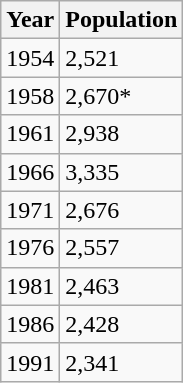<table class="wikitable">
<tr>
<th>Year</th>
<th>Population</th>
</tr>
<tr>
<td>1954</td>
<td>2,521</td>
</tr>
<tr>
<td>1958</td>
<td>2,670*</td>
</tr>
<tr>
<td>1961</td>
<td>2,938</td>
</tr>
<tr>
<td>1966</td>
<td>3,335</td>
</tr>
<tr>
<td>1971</td>
<td>2,676</td>
</tr>
<tr>
<td>1976</td>
<td>2,557</td>
</tr>
<tr>
<td>1981</td>
<td>2,463</td>
</tr>
<tr>
<td>1986</td>
<td>2,428</td>
</tr>
<tr>
<td>1991</td>
<td>2,341</td>
</tr>
</table>
